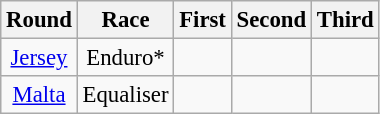<table class="wikitable" style="text-align:center; font-size:95%">
<tr>
<th>Round</th>
<th>Race</th>
<th>First</th>
<th>Second</th>
<th>Third</th>
</tr>
<tr>
<td><a href='#'>Jersey</a></td>
<td align="centre">Enduro*</td>
<td></td>
<td></td>
<td></td>
</tr>
<tr>
<td><a href='#'>Malta</a></td>
<td>Equaliser</td>
<td></td>
<td></td>
<td></td>
</tr>
</table>
